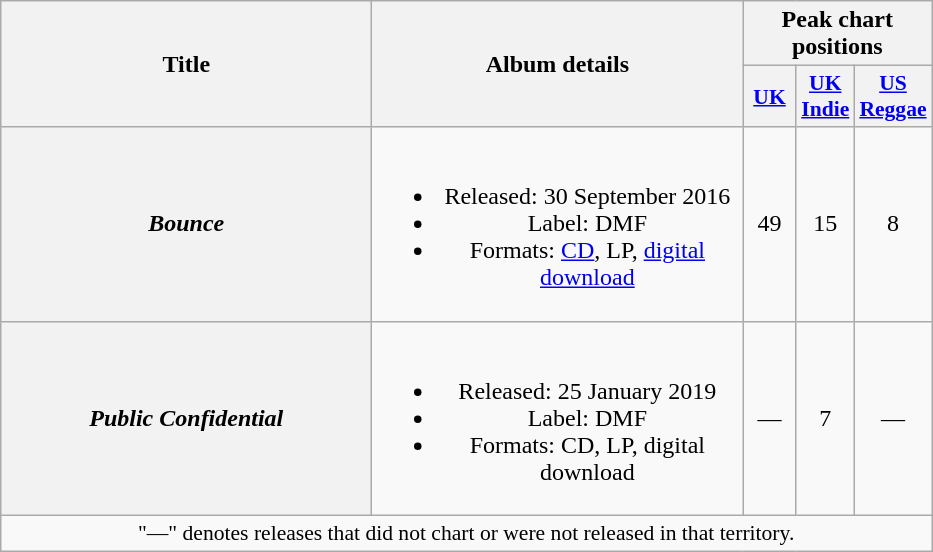<table class="wikitable plainrowheaders" style="text-align:center;">
<tr>
<th rowspan="2" scope="col" style="width:15em;">Title</th>
<th rowspan="2" scope="col" style="width:15em;">Album details</th>
<th colspan="3">Peak chart positions</th>
</tr>
<tr>
<th scope="col" style="width:2em;font-size:90%;"><a href='#'>UK</a><br></th>
<th scope="col" style="width:2em;font-size:90%;"><a href='#'>UK Indie</a><br></th>
<th scope="col" style="width:2em;font-size:90%;"><a href='#'>US Reggae</a><br></th>
</tr>
<tr>
<th scope="row"><em>Bounce</em></th>
<td><br><ul><li>Released: 30 September 2016</li><li>Label: DMF</li><li>Formats: <a href='#'>CD</a>, LP, <a href='#'>digital download</a></li></ul></td>
<td>49</td>
<td>15</td>
<td>8</td>
</tr>
<tr>
<th scope="row"><em>Public Confidential</em></th>
<td><br><ul><li>Released: 25 January 2019</li><li>Label: DMF</li><li>Formats: CD, LP, digital download</li></ul></td>
<td>—</td>
<td>7</td>
<td>—</td>
</tr>
<tr>
<td colspan="5" style="font-size:90%">"—" denotes releases that did not chart or were not released in that territory.</td>
</tr>
</table>
